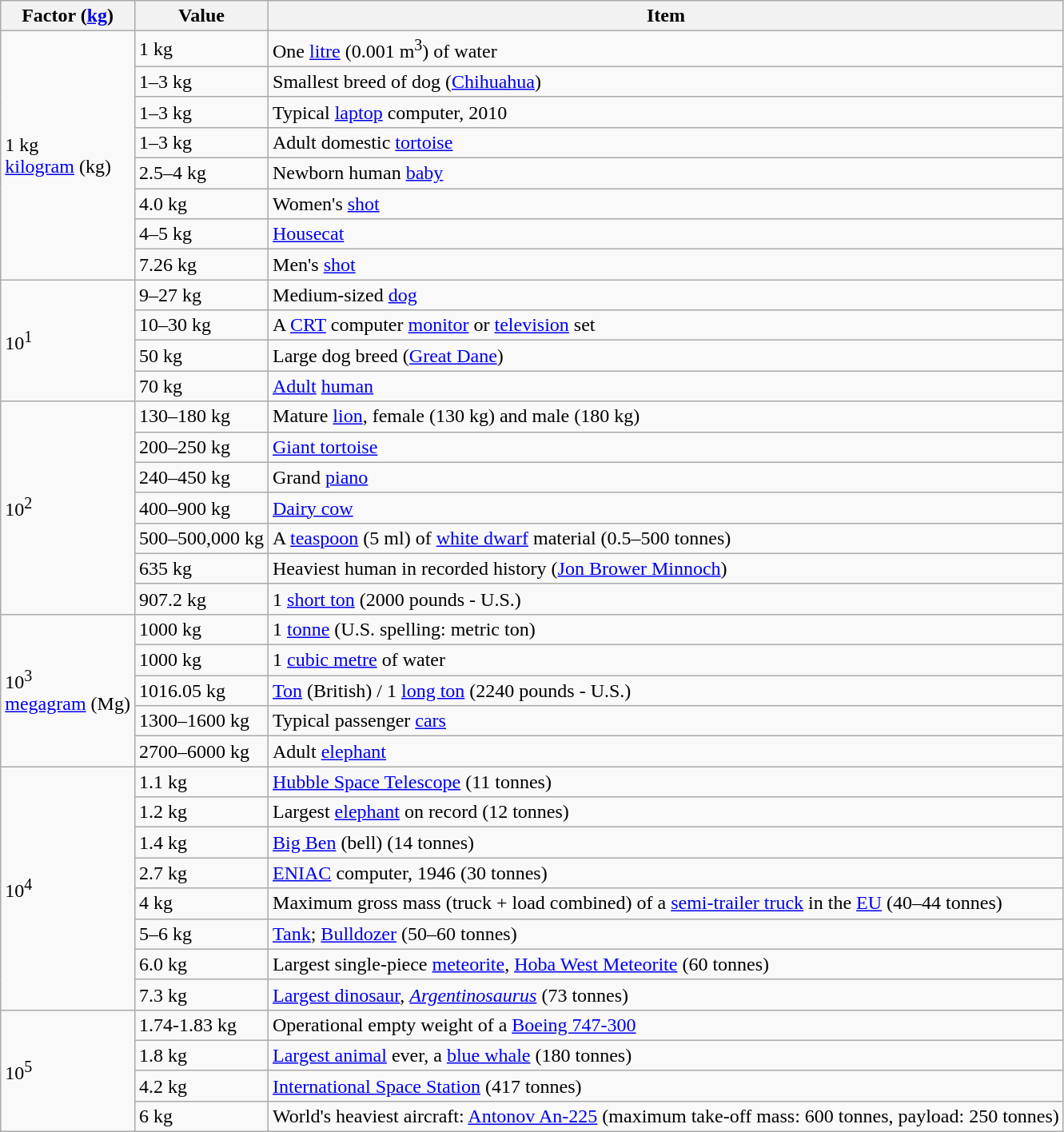<table class="wikitable sortable">
<tr>
<th>Factor (<a href='#'>kg</a>)</th>
<th>Value</th>
<th>Item</th>
</tr>
<tr>
<td rowspan=8>1 kg<br><a href='#'>kilogram</a> (kg)</td>
<td>1 kg</td>
<td>One <a href='#'>litre</a> (0.001 m<sup>3</sup>) of water</td>
</tr>
<tr>
<td>1–3 kg</td>
<td>Smallest breed of dog (<a href='#'>Chihuahua</a>)</td>
</tr>
<tr>
<td>1–3 kg</td>
<td>Typical <a href='#'>laptop</a> computer, 2010</td>
</tr>
<tr>
<td>1–3 kg</td>
<td>Adult domestic <a href='#'>tortoise</a></td>
</tr>
<tr>
<td>2.5–4 kg</td>
<td>Newborn human <a href='#'>baby</a></td>
</tr>
<tr>
<td>4.0 kg</td>
<td>Women's <a href='#'>shot</a></td>
</tr>
<tr>
<td>4–5 kg</td>
<td><a href='#'>Housecat</a></td>
</tr>
<tr>
<td>7.26 kg</td>
<td>Men's <a href='#'>shot</a></td>
</tr>
<tr>
<td rowspan=4>10<sup>1</sup></td>
<td>9–27 kg</td>
<td>Medium-sized <a href='#'>dog</a></td>
</tr>
<tr>
<td>10–30 kg</td>
<td>A <a href='#'>CRT</a> computer <a href='#'>monitor</a> or <a href='#'>television</a> set</td>
</tr>
<tr>
<td>50 kg</td>
<td>Large dog breed (<a href='#'>Great Dane</a>)</td>
</tr>
<tr>
<td>70 kg</td>
<td><a href='#'>Adult</a> <a href='#'>human</a></td>
</tr>
<tr>
<td rowspan=7>10<sup>2</sup></td>
<td>130–180 kg</td>
<td>Mature <a href='#'>lion</a>, female (130 kg) and male (180 kg)</td>
</tr>
<tr>
<td>200–250 kg</td>
<td><a href='#'>Giant tortoise</a></td>
</tr>
<tr>
<td>240–450 kg</td>
<td>Grand <a href='#'>piano</a></td>
</tr>
<tr>
<td>400–900 kg</td>
<td><a href='#'>Dairy cow</a></td>
</tr>
<tr>
<td>500–500,000 kg</td>
<td>A <a href='#'>teaspoon</a> (5 ml) of <a href='#'>white dwarf</a> material (0.5–500 tonnes)</td>
</tr>
<tr>
<td>635 kg</td>
<td>Heaviest human in recorded history (<a href='#'>Jon Brower Minnoch</a>)</td>
</tr>
<tr>
<td>907.2 kg</td>
<td>1 <a href='#'>short ton</a> (2000 pounds - U.S.)</td>
</tr>
<tr>
<td rowspan=5>10<sup>3</sup><br><a href='#'>megagram</a> (Mg)</td>
<td>1000 kg</td>
<td>1 <a href='#'>tonne</a> (U.S. spelling: metric ton)</td>
</tr>
<tr>
<td>1000 kg</td>
<td>1 <a href='#'>cubic metre</a> of water</td>
</tr>
<tr>
<td>1016.05 kg</td>
<td><a href='#'>Ton</a> (British) / 1 <a href='#'>long ton</a> (2240 pounds - U.S.)</td>
</tr>
<tr>
<td>1300–1600 kg</td>
<td>Typical passenger <a href='#'>cars</a></td>
</tr>
<tr>
<td>2700–6000 kg</td>
<td>Adult <a href='#'>elephant</a></td>
</tr>
<tr>
<td rowspan=8>10<sup>4</sup></td>
<td>1.1 kg</td>
<td><a href='#'>Hubble Space Telescope</a> (11 tonnes)</td>
</tr>
<tr>
<td>1.2 kg</td>
<td>Largest <a href='#'>elephant</a> on record (12 tonnes)</td>
</tr>
<tr>
<td>1.4 kg</td>
<td><a href='#'>Big Ben</a> (bell) (14 tonnes)</td>
</tr>
<tr>
<td>2.7 kg</td>
<td><a href='#'>ENIAC</a> computer, 1946 (30 tonnes)</td>
</tr>
<tr>
<td>4 kg</td>
<td>Maximum gross mass (truck + load combined) of a <a href='#'>semi-trailer truck</a> in the <a href='#'>EU</a> (40–44 tonnes)</td>
</tr>
<tr>
<td>5–6 kg</td>
<td><a href='#'>Tank</a>; <a href='#'>Bulldozer</a> (50–60 tonnes)</td>
</tr>
<tr>
<td>6.0 kg</td>
<td>Largest single-piece <a href='#'>meteorite</a>, <a href='#'>Hoba West Meteorite</a> (60 tonnes)</td>
</tr>
<tr>
<td>7.3 kg</td>
<td><a href='#'>Largest dinosaur</a>, <em><a href='#'>Argentinosaurus</a></em> (73 tonnes)</td>
</tr>
<tr>
<td rowspan=4>10<sup>5</sup></td>
<td>1.74-1.83 kg</td>
<td>Operational empty weight of a <a href='#'>Boeing 747-300</a></td>
</tr>
<tr>
<td>1.8 kg</td>
<td><a href='#'>Largest animal</a> ever, a <a href='#'>blue whale</a> (180 tonnes)</td>
</tr>
<tr>
<td>4.2 kg</td>
<td><a href='#'>International Space Station</a> (417 tonnes)</td>
</tr>
<tr>
<td>6 kg</td>
<td>World's heaviest aircraft:  <a href='#'>Antonov An-225</a> (maximum take-off mass: 600 tonnes, payload: 250 tonnes)</td>
</tr>
</table>
